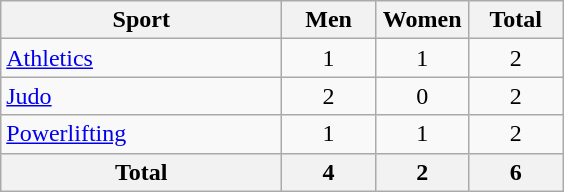<table class="wikitable sortable" style="text-align:center;">
<tr>
<th width=180>Sport</th>
<th width=55>Men</th>
<th width=55>Women</th>
<th width=55>Total</th>
</tr>
<tr>
<td align=left><a href='#'>Athletics</a></td>
<td>1</td>
<td>1</td>
<td>2</td>
</tr>
<tr>
<td align=left><a href='#'>Judo</a></td>
<td>2</td>
<td>0</td>
<td>2</td>
</tr>
<tr>
<td align=left><a href='#'>Powerlifting</a></td>
<td>1</td>
<td>1</td>
<td>2</td>
</tr>
<tr class="sortbottom">
<th>Total</th>
<th>4</th>
<th>2</th>
<th>6</th>
</tr>
</table>
